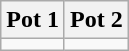<table class="wikitable">
<tr>
<th>Pot 1</th>
<th>Pot 2</th>
</tr>
<tr>
<td valign=top></td>
<td valign=top></td>
</tr>
</table>
